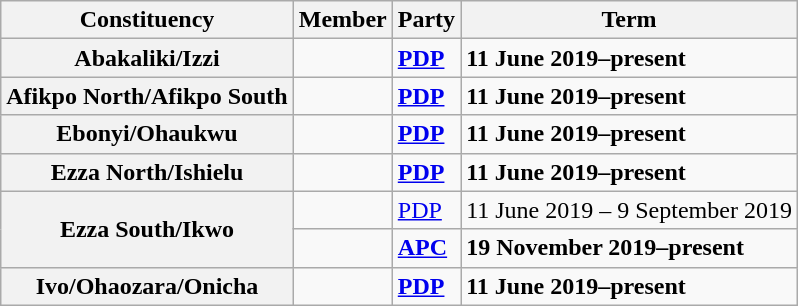<table class="wikitable">
<tr valign=bottom>
<th>Constituency</th>
<th>Member</th>
<th>Party</th>
<th>Term</th>
</tr>
<tr>
<th>Abakaliki/Izzi</th>
<td><strong></strong></td>
<td><strong><a href='#'>PDP</a></strong></td>
<td><strong>11 June 2019–present</strong></td>
</tr>
<tr>
<th>Afikpo North/Afikpo South</th>
<td><strong></strong></td>
<td><strong><a href='#'>PDP</a></strong></td>
<td><strong>11 June 2019–present</strong></td>
</tr>
<tr>
<th>Ebonyi/Ohaukwu</th>
<td><strong></strong></td>
<td><strong><a href='#'>PDP</a></strong></td>
<td><strong>11 June 2019–present</strong></td>
</tr>
<tr>
<th>Ezza North/Ishielu</th>
<td><strong></strong></td>
<td><strong><a href='#'>PDP</a></strong></td>
<td><strong>11 June 2019–present</strong></td>
</tr>
<tr>
<th rowspan=2>Ezza South/Ikwo</th>
<td style="opacity:.3;"></td>
<td><a href='#'>PDP</a></td>
<td>11 June 2019 – 9 September 2019</td>
</tr>
<tr>
<td><strong></strong></td>
<td><strong><a href='#'>APC</a></strong></td>
<td><strong>19 November 2019–present</strong></td>
</tr>
<tr>
<th>Ivo/Ohaozara/Onicha</th>
<td><strong></strong></td>
<td><strong><a href='#'>PDP</a></strong></td>
<td><strong>11 June 2019–present</strong></td>
</tr>
</table>
